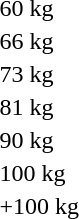<table>
<tr>
<td rowspan=2>60 kg</td>
<td rowspan=2></td>
<td rowspan=2></td>
<td></td>
</tr>
<tr>
<td></td>
</tr>
<tr>
<td rowspan=2>66 kg</td>
<td rowspan=2></td>
<td rowspan=2></td>
<td></td>
</tr>
<tr>
<td></td>
</tr>
<tr>
<td rowspan=2>73 kg</td>
<td rowspan=2></td>
<td rowspan=2></td>
<td></td>
</tr>
<tr>
<td></td>
</tr>
<tr>
<td rowspan=2>81 kg</td>
<td rowspan=2></td>
<td rowspan=2></td>
<td></td>
</tr>
<tr>
<td></td>
</tr>
<tr>
<td rowspan=2>90 kg</td>
<td rowspan=2></td>
<td rowspan=2></td>
<td></td>
</tr>
<tr>
<td></td>
</tr>
<tr>
<td rowspan=2>100 kg</td>
<td rowspan=2></td>
<td rowspan=2></td>
<td></td>
</tr>
<tr>
<td></td>
</tr>
<tr>
<td rowspan=2>+100 kg</td>
<td rowspan=2></td>
<td rowspan=2></td>
<td></td>
</tr>
<tr>
<td></td>
</tr>
</table>
